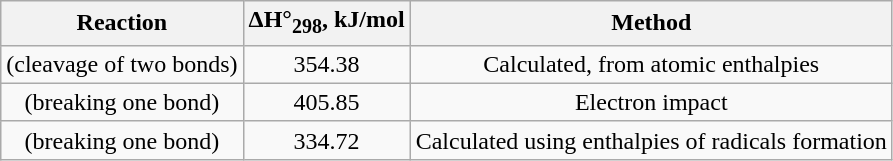<table Class="wikitable" style="text-align:center">
<tr>
<th>Reaction</th>
<th>ΔH°<sub>298</sub>, kJ/mol</th>
<th>Method</th>
</tr>
<tr>
<td><strong></strong> (cleavage of two bonds)</td>
<td>354.38</td>
<td>Calculated, from atomic enthalpies</td>
</tr>
<tr>
<td><strong></strong> (breaking one bond)</td>
<td>405.85</td>
<td>Electron impact</td>
</tr>
<tr>
<td><strong></strong> (breaking one bond)</td>
<td>334.72</td>
<td>Calculated using enthalpies of radicals formation</td>
</tr>
</table>
